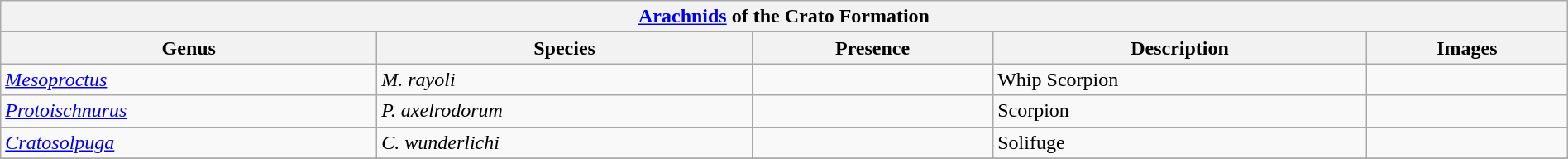<table class="wikitable" align="center" width="100%">
<tr>
<th colspan="5" style="text-align:center"><strong><a href='#'>Arachnids</a> of the Crato Formation</strong></th>
</tr>
<tr>
<th>Genus</th>
<th>Species</th>
<th>Presence</th>
<th>Description</th>
<th>Images</th>
</tr>
<tr>
<td><em><a href='#'>Mesoproctus</a></em></td>
<td><em>M. rayoli</em></td>
<td></td>
<td>Whip Scorpion</td>
<td></td>
</tr>
<tr>
<td><em><a href='#'>Protoischnurus</a></em></td>
<td><em>P. axelrodorum</em></td>
<td></td>
<td>Scorpion</td>
</tr>
<tr>
<td><em><a href='#'>Cratosolpuga</a></em></td>
<td><em>C. wunderlichi</em></td>
<td></td>
<td>Solifuge</td>
<td></td>
</tr>
<tr>
</tr>
</table>
